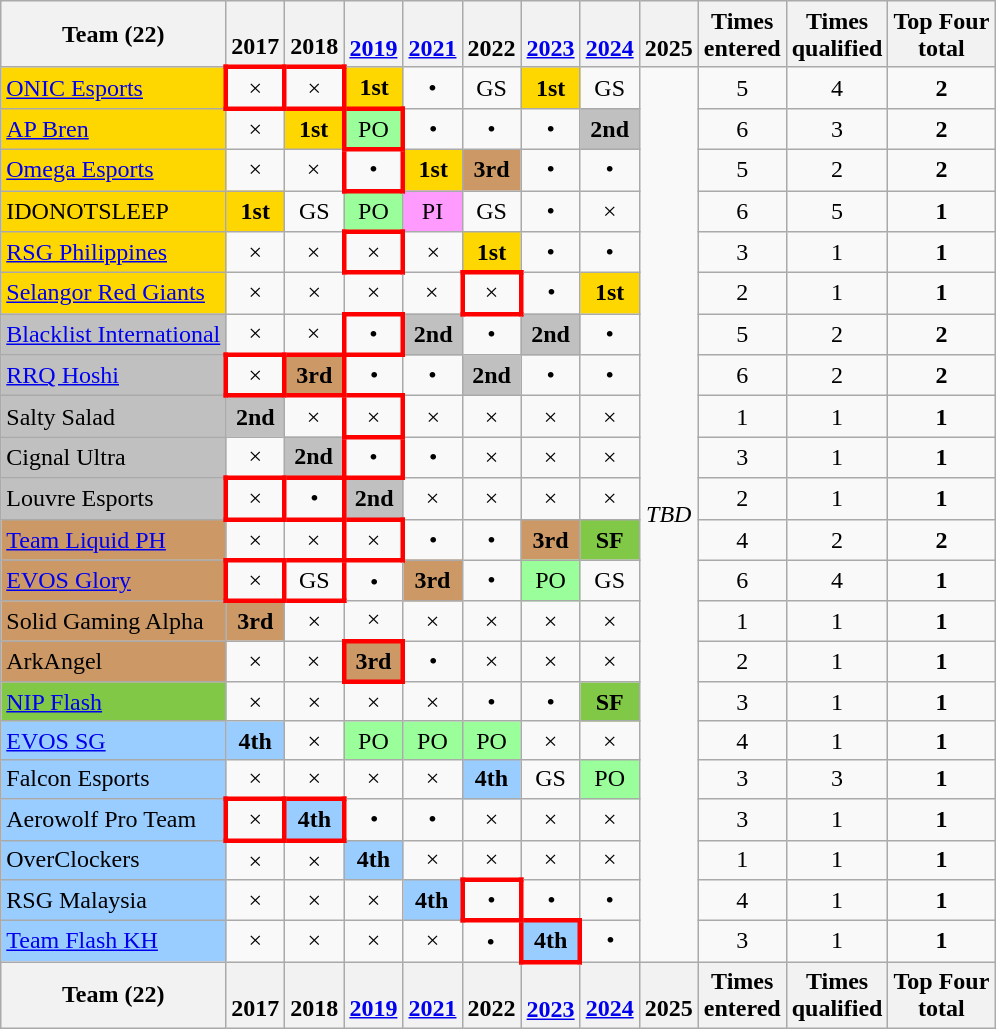<table class="wikitable sortable" style="text-align: center">
<tr>
<th>Team (22)</th>
<th class="unsortable"><br>2017</th>
<th class="unsortable"><br>2018</th>
<th class="unsortable"><br><a href='#'>2019</a></th>
<th class="unsortable"><br><a href='#'>2021</a></th>
<th class="unsortable"><br>2022</th>
<th class="unsortable"><br><a href='#'>2023</a></th>
<th class="unsortable"><br><a href='#'>2024</a></th>
<th><br>2025</th>
<th>Times<br>entered</th>
<th>Times<br>qualified</th>
<th>Top Four<br>total</th>
</tr>
<tr>
<td style="background:gold" align="left"> <a href='#'>ONIC Esports</a></td>
<td style="border:3px solid red">×</td>
<td style="border:3px solid red">×</td>
<td style="background:gold"><strong>1st</strong></td>
<td>•</td>
<td>GS</td>
<td style="background:gold"><strong>1st</strong></td>
<td>GS</td>
<td rowspan="22"><em>TBD</em></td>
<td>5</td>
<td>4</td>
<td><strong>2</strong></td>
</tr>
<tr>
<td style="background:gold" align="left"> <a href='#'>AP Bren</a></td>
<td>×</td>
<td style="background:gold"><strong>1st</strong></td>
<td style="border:3px solid red; background:#9aff9a">PO</td>
<td>•</td>
<td>•</td>
<td>•</td>
<td style="background:silver"><strong>2nd</strong></td>
<td>6</td>
<td>3</td>
<td><strong>2</strong></td>
</tr>
<tr>
<td style="background:gold" align="left"> <a href='#'>Omega Esports</a></td>
<td>×</td>
<td>×</td>
<td style="border:3px solid red">•</td>
<td style="background:gold"><strong>1st</strong></td>
<td style="background:#c96"><strong>3rd</strong></td>
<td>•</td>
<td>•</td>
<td>5</td>
<td>2</td>
<td><strong>2</strong></td>
</tr>
<tr>
<td style="background:gold" align="left"> IDONOTSLEEP</td>
<td style="background:gold"><strong>1st</strong></td>
<td>GS</td>
<td style="background:#9aff9a">PO</td>
<td style="background:#ff9aff">PI</td>
<td>GS</td>
<td>•</td>
<td>×</td>
<td>6</td>
<td>5</td>
<td><strong>1</strong></td>
</tr>
<tr>
<td style="background:gold" align="left"> <a href='#'>RSG Philippines</a></td>
<td>×</td>
<td>×</td>
<td style="border:3px solid red">×</td>
<td>×</td>
<td style="background:gold"><strong>1st</strong></td>
<td>•</td>
<td>•</td>
<td>3</td>
<td>1</td>
<td><strong>1</strong></td>
</tr>
<tr>
<td style="background:gold" align="left"> <a href='#'>Selangor Red Giants</a></td>
<td>×</td>
<td>×</td>
<td>×</td>
<td>×</td>
<td style="border:3px solid red">×</td>
<td>•</td>
<td style="background:gold"><strong>1st</strong></td>
<td>2</td>
<td>1</td>
<td><strong>1</strong></td>
</tr>
<tr>
<td style="background:silver" align="left"> <a href='#'>Blacklist International</a></td>
<td>×</td>
<td>×</td>
<td style="border:3px solid red">•</td>
<td style="background:silver"><strong>2nd</strong></td>
<td>•</td>
<td style="background:silver"><strong>2nd</strong></td>
<td>•</td>
<td>5</td>
<td>2</td>
<td><strong>2</strong></td>
</tr>
<tr>
<td style="background:silver" align="left"> <a href='#'>RRQ Hoshi</a></td>
<td style="border:3px solid red">×</td>
<td style="border:3px solid red; background:#c96"><strong>3rd</strong></td>
<td>•</td>
<td>•</td>
<td style="background:silver"><strong>2nd</strong></td>
<td>•</td>
<td>•</td>
<td>6</td>
<td>2</td>
<td><strong>2</strong></td>
</tr>
<tr>
<td style="background:silver" align="left"> Salty Salad</td>
<td style="background:silver"><strong>2nd</strong></td>
<td>×</td>
<td style="border:3px solid red">×</td>
<td>×</td>
<td>×</td>
<td>×</td>
<td>×</td>
<td>1</td>
<td>1</td>
<td><strong>1</strong></td>
</tr>
<tr>
<td style="background:silver" align="left"> Cignal Ultra</td>
<td>×</td>
<td style="background:silver"><strong>2nd</strong></td>
<td style="border:3px solid red">•</td>
<td>•</td>
<td>×</td>
<td>×</td>
<td>×</td>
<td>3</td>
<td>1</td>
<td><strong>1</strong></td>
</tr>
<tr>
<td style="background:silver" align="left"> Louvre Esports</td>
<td style="border:3px solid red">×</td>
<td style="border:3px solid red">•</td>
<td style="background:silver"><strong>2nd</strong></td>
<td>×</td>
<td>×</td>
<td>×</td>
<td>×</td>
<td>2</td>
<td>1</td>
<td><strong>1</strong></td>
</tr>
<tr>
<td style="background:#c96" align="left"> <a href='#'>Team Liquid PH</a></td>
<td>×</td>
<td>×</td>
<td style="border:3px solid red">×</td>
<td>•</td>
<td>•</td>
<td style="background:#c96"><strong>3rd</strong></td>
<td style="background:#81c846"><strong>SF</strong></td>
<td>4</td>
<td>2</td>
<td><strong>2</strong></td>
</tr>
<tr>
<td style="background:#c96" align="left"> <a href='#'>EVOS Glory</a></td>
<td style="border:3px solid red">×</td>
<td style="border:3px solid red">GS</td>
<td>•</td>
<td style="background:#c96"><strong>3rd</strong></td>
<td>•</td>
<td style="background:#9aff9a">PO</td>
<td>GS</td>
<td>6</td>
<td>4</td>
<td><strong>1</strong></td>
</tr>
<tr>
<td style="background:#c96" align="left"> Solid Gaming Alpha</td>
<td style="background:#c96"><strong>3rd</strong></td>
<td>×</td>
<td>×</td>
<td>×</td>
<td>×</td>
<td>×</td>
<td>×</td>
<td>1</td>
<td>1</td>
<td><strong>1</strong></td>
</tr>
<tr>
<td style="background:#c96" align="left"> ArkAngel</td>
<td>×</td>
<td>×</td>
<td style="border:3px solid red; background:#c96"><strong>3rd</strong></td>
<td>•</td>
<td>×</td>
<td>×</td>
<td>×</td>
<td>2</td>
<td>1</td>
<td><strong>1</strong></td>
</tr>
<tr>
<td style="background:#81c846" align="left"> <a href='#'>NIP Flash</a></td>
<td>×</td>
<td>×</td>
<td>×</td>
<td>×</td>
<td>•</td>
<td>•</td>
<td style="background:#81c846"><strong>SF</strong></td>
<td>3</td>
<td>1</td>
<td><strong>1</strong></td>
</tr>
<tr>
<td style="background:#9acdff" align="left"> <a href='#'>EVOS SG</a></td>
<td style="background:#9acdff"><strong>4th</strong></td>
<td>×</td>
<td style="background:#9aff9a">PO</td>
<td style="background:#9aff9a">PO</td>
<td style="background:#9aff9a">PO</td>
<td>×</td>
<td>×</td>
<td>4</td>
<td>1</td>
<td><strong>1</strong></td>
</tr>
<tr>
<td style="background:#9acdff" align="left"> Falcon Esports</td>
<td>×</td>
<td>×</td>
<td>×</td>
<td>×</td>
<td style="background:#9acdff"><strong>4th</strong></td>
<td>GS</td>
<td style="background:#9aff9a">PO</td>
<td>3</td>
<td>3</td>
<td><strong>1</strong></td>
</tr>
<tr>
<td style="background:#9acdff" align="left"> Aerowolf Pro Team</td>
<td style="border:3px solid red">×</td>
<td style="border:3px solid red; background:#9acdff"><strong>4th</strong></td>
<td>•</td>
<td>•</td>
<td>×</td>
<td>×</td>
<td>×</td>
<td>3</td>
<td>1</td>
<td><strong>1</strong></td>
</tr>
<tr>
<td style="background:#9acdff" align="left"> OverClockers</td>
<td>×</td>
<td>×</td>
<td style="background:#9acdff"><strong>4th</strong></td>
<td>×</td>
<td>×</td>
<td>×</td>
<td>×</td>
<td>1</td>
<td>1</td>
<td><strong>1</strong></td>
</tr>
<tr>
<td style="background:#9acdff" align="left"> RSG Malaysia</td>
<td>×</td>
<td>×</td>
<td>×</td>
<td style="background:#9acdff"><strong>4th</strong></td>
<td style="border:3px solid red">•</td>
<td>•</td>
<td>•</td>
<td>4</td>
<td>1</td>
<td><strong>1</strong></td>
</tr>
<tr>
<td style="background:#9acdff" align="left"> <a href='#'>Team Flash KH</a></td>
<td>×</td>
<td>×</td>
<td>×</td>
<td>×</td>
<td>•</td>
<td style="border:3px solid red; background:#9acdff"><strong>4th</strong></td>
<td>•</td>
<td>3</td>
<td>1</td>
<td><strong>1</strong></td>
</tr>
<tr>
<th>Team (22)</th>
<th class="unsortable"><br>2017</th>
<th class="unsortable"><br>2018</th>
<th class="unsortable"><br><a href='#'>2019</a></th>
<th class="unsortable"><br><a href='#'>2021</a></th>
<th class="unsortable"><br>2022</th>
<th class="unsortable"><br><a href='#'>2023</a></th>
<th class="unsortable"><br><a href='#'>2024</a></th>
<th><br>2025</th>
<th>Times<br>entered</th>
<th>Times<br>qualified</th>
<th>Top Four<br>total</th>
</tr>
</table>
